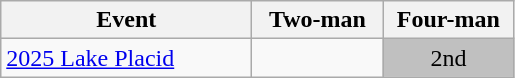<table class="wikitable" style="text-align:center">
<tr>
<th style="width:160px">Event</th>
<th style="width:80px">Two-man</th>
<th style="width:80px">Four-man</th>
</tr>
<tr>
<td style="text-align:left"> <a href='#'>2025 Lake Placid</a></td>
<td></td>
<td style="background:silver">2nd</td>
</tr>
</table>
